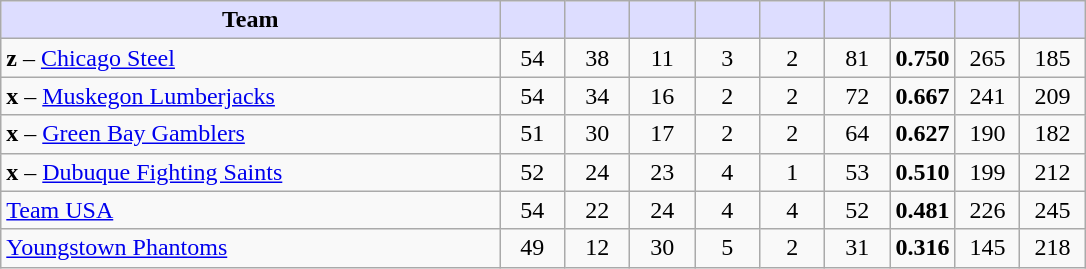<table class="wikitable" style="text-align:center">
<tr>
<th style="background:#ddf; width:46%;">Team</th>
<th style="background:#ddf; width:6%;"></th>
<th style="background:#ddf; width:6%;"></th>
<th style="background:#ddf; width:6%;"></th>
<th style="background:#ddf; width:6%;"></th>
<th style="background:#ddf; width:6%;"></th>
<th style="background:#ddf; width:6%;"></th>
<th style="background:#ddf; width:6%;"></th>
<th style="background:#ddf; width:6%;"></th>
<th style="background:#ddf; width:6%;"></th>
</tr>
<tr>
<td align=left><strong>z</strong> – <a href='#'>Chicago Steel</a></td>
<td>54</td>
<td>38</td>
<td>11</td>
<td>3</td>
<td>2</td>
<td>81</td>
<td><strong>0.750</strong></td>
<td>265</td>
<td>185</td>
</tr>
<tr>
<td align=left><strong>x</strong> – <a href='#'>Muskegon Lumberjacks</a></td>
<td>54</td>
<td>34</td>
<td>16</td>
<td>2</td>
<td>2</td>
<td>72</td>
<td><strong>0.667</strong></td>
<td>241</td>
<td>209</td>
</tr>
<tr>
<td align=left><strong>x</strong> – <a href='#'>Green Bay Gamblers</a></td>
<td>51</td>
<td>30</td>
<td>17</td>
<td>2</td>
<td>2</td>
<td>64</td>
<td><strong>0.627</strong></td>
<td>190</td>
<td>182</td>
</tr>
<tr>
<td align=left><strong>x</strong> – <a href='#'>Dubuque Fighting Saints</a></td>
<td>52</td>
<td>24</td>
<td>23</td>
<td>4</td>
<td>1</td>
<td>53</td>
<td><strong>0.510</strong></td>
<td>199</td>
<td>212</td>
</tr>
<tr>
<td align=left><a href='#'>Team USA</a></td>
<td>54</td>
<td>22</td>
<td>24</td>
<td>4</td>
<td>4</td>
<td>52</td>
<td><strong>0.481</strong></td>
<td>226</td>
<td>245</td>
</tr>
<tr>
<td align=left><a href='#'>Youngstown Phantoms</a></td>
<td>49</td>
<td>12</td>
<td>30</td>
<td>5</td>
<td>2</td>
<td>31</td>
<td><strong>0.316</strong></td>
<td>145</td>
<td>218</td>
</tr>
</table>
